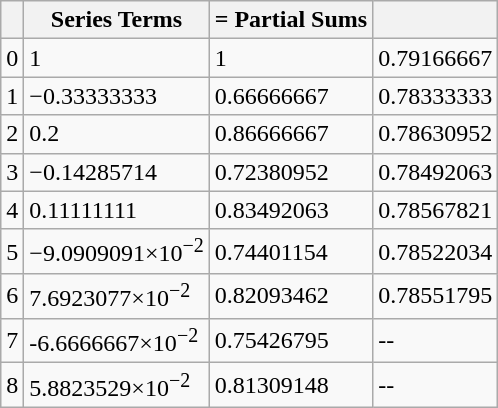<table class="wikitable">
<tr>
<th></th>
<th>Series Terms</th>
<th> = Partial Sums</th>
<th></th>
</tr>
<tr>
<td>0</td>
<td>1</td>
<td>1</td>
<td>0.79166667</td>
</tr>
<tr>
<td>1</td>
<td>−0.33333333</td>
<td>0.66666667</td>
<td>0.78333333</td>
</tr>
<tr>
<td>2</td>
<td>0.2</td>
<td>0.86666667</td>
<td>0.78630952</td>
</tr>
<tr>
<td>3</td>
<td>−0.14285714</td>
<td>0.72380952</td>
<td>0.78492063</td>
</tr>
<tr>
<td>4</td>
<td>0.11111111</td>
<td>0.83492063</td>
<td>0.78567821</td>
</tr>
<tr>
<td>5</td>
<td>−9.0909091×10<sup>−2</sup></td>
<td>0.74401154</td>
<td>0.78522034</td>
</tr>
<tr>
<td>6</td>
<td>7.6923077×10<sup>−2</sup></td>
<td>0.82093462</td>
<td>0.78551795</td>
</tr>
<tr>
<td>7</td>
<td>-6.6666667×10<sup>−2</sup></td>
<td>0.75426795</td>
<td>--</td>
</tr>
<tr>
<td>8</td>
<td>5.8823529×10<sup>−2</sup></td>
<td>0.81309148</td>
<td>--</td>
</tr>
</table>
